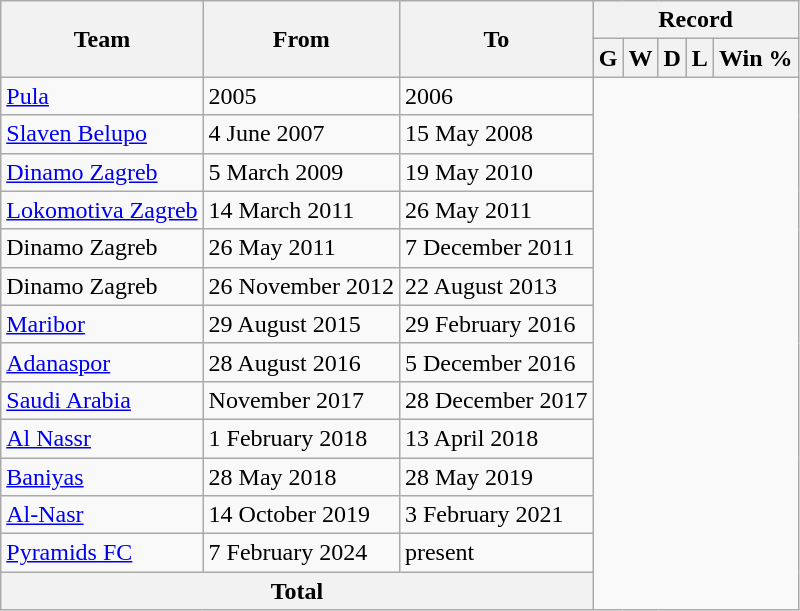<table class="wikitable sortable">
<tr>
<th rowspan="2">Team</th>
<th rowspan="2">From</th>
<th rowspan="2">To</th>
<th colspan="5">Record</th>
</tr>
<tr>
<th>G</th>
<th>W</th>
<th>D</th>
<th>L</th>
<th>Win %</th>
</tr>
<tr>
<td><a href='#'>Pula</a></td>
<td>2005</td>
<td>2006<br></td>
</tr>
<tr>
<td><a href='#'>Slaven Belupo</a></td>
<td>4 June 2007</td>
<td>15 May 2008<br></td>
</tr>
<tr>
<td><a href='#'>Dinamo Zagreb</a></td>
<td>5 March 2009</td>
<td>19 May 2010<br></td>
</tr>
<tr>
<td><a href='#'>Lokomotiva Zagreb</a></td>
<td>14 March 2011</td>
<td>26 May 2011<br></td>
</tr>
<tr>
<td>Dinamo Zagreb</td>
<td>26 May 2011</td>
<td>7 December 2011<br></td>
</tr>
<tr>
<td>Dinamo Zagreb</td>
<td>26 November 2012</td>
<td>22 August 2013<br></td>
</tr>
<tr>
<td><a href='#'>Maribor</a></td>
<td>29 August 2015</td>
<td>29 February 2016<br></td>
</tr>
<tr>
<td><a href='#'>Adanaspor</a></td>
<td>28 August 2016</td>
<td>5 December 2016<br></td>
</tr>
<tr>
<td><a href='#'>Saudi Arabia</a></td>
<td>November 2017</td>
<td>28 December 2017<br></td>
</tr>
<tr>
<td><a href='#'>Al Nassr</a></td>
<td>1 February 2018</td>
<td>13 April 2018<br></td>
</tr>
<tr>
<td><a href='#'>Baniyas</a></td>
<td>28 May 2018</td>
<td>28 May 2019<br></td>
</tr>
<tr>
<td><a href='#'>Al-Nasr</a></td>
<td>14 October 2019</td>
<td>3 February 2021<br></td>
</tr>
<tr>
<td><a href='#'>Pyramids FC</a></td>
<td>7 February 2024</td>
<td>present<br></td>
</tr>
<tr>
<th colspan="3">Total<br></th>
</tr>
</table>
